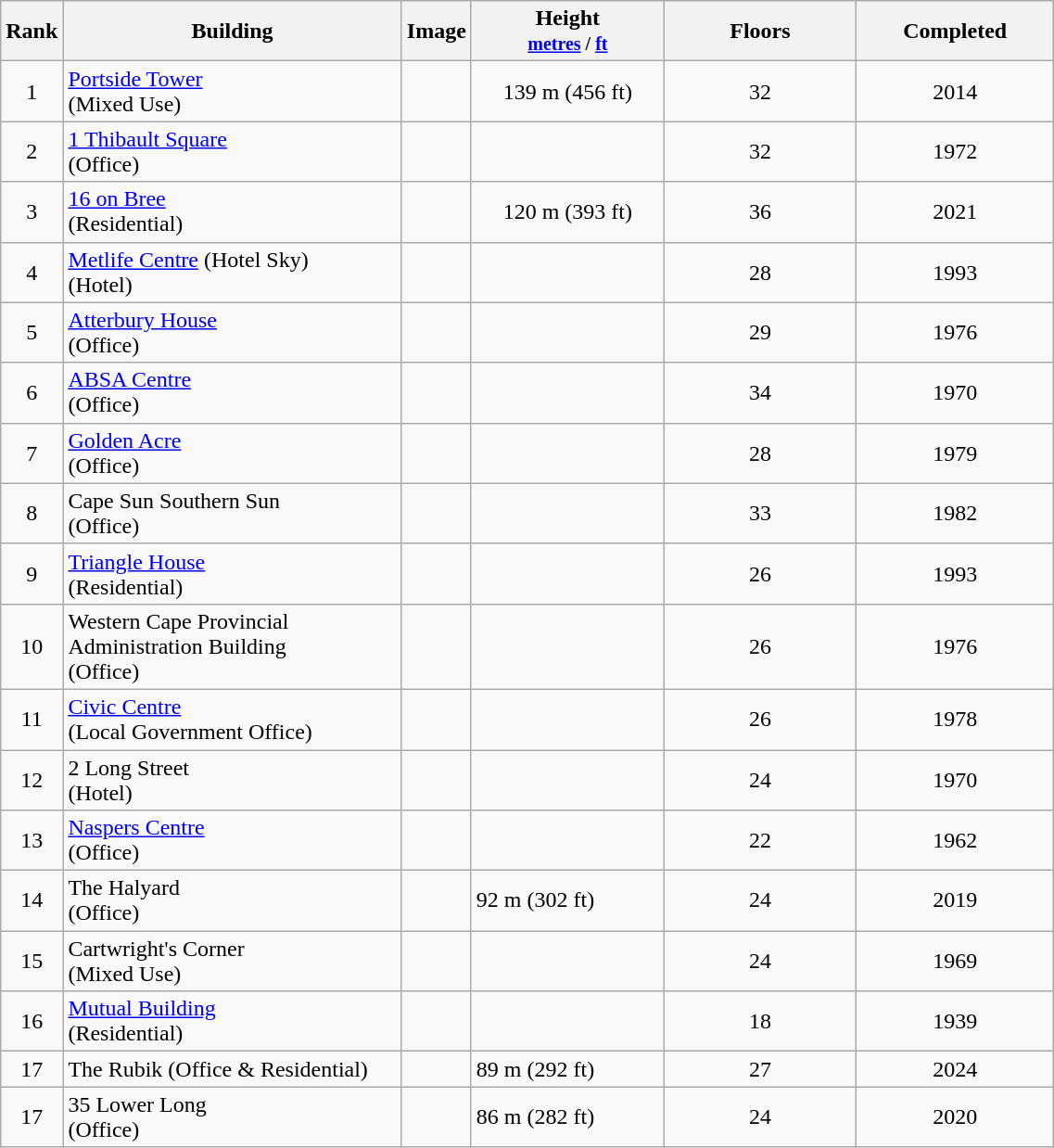<table class="wikitable" width="60%">
<tr>
<th width="5%">Rank</th>
<th width="35%">Building</th>
<th class="unsortable">Image</th>
<th width="20%">Height<br><small><a href='#'>metres</a> / <a href='#'>ft</a></small></th>
<th width="20%">Floors</th>
<th width="20%">Completed</th>
</tr>
<tr 1>
<td align=center>1</td>
<td><a href='#'>Portside Tower</a><br>(Mixed Use)</td>
<td></td>
<td align=center>139 m (456 ft)</td>
<td align=center>32</td>
<td align=center>2014</td>
</tr>
<tr>
<td align=center>2</td>
<td><a href='#'>1 Thibault Square</a><br>(Office)</td>
<td></td>
<td align=center></td>
<td align=center>32</td>
<td align=center>1972</td>
</tr>
<tr>
<td align="center">3</td>
<td><a href='#'>16 on Bree</a><br>(Residential)</td>
<td></td>
<td align="center">120 m (393 ft)</td>
<td align="center">36</td>
<td align="center">2021</td>
</tr>
<tr>
<td align="center">4</td>
<td><a href='#'>Metlife Centre</a> (Hotel Sky)<br>(Hotel)</td>
<td></td>
<td align="center"></td>
<td align="center">28</td>
<td align="center">1993</td>
</tr>
<tr>
<td align="center">5</td>
<td><a href='#'>Atterbury House</a><br>(Office)</td>
<td></td>
<td align="center"></td>
<td align="center">29</td>
<td align="center">1976</td>
</tr>
<tr>
<td align="center">6</td>
<td><a href='#'>ABSA Centre</a><br>(Office)</td>
<td></td>
<td align="center"></td>
<td align="center">34</td>
<td align="center">1970</td>
</tr>
<tr>
<td align="center">7</td>
<td><a href='#'>Golden Acre</a><br>(Office)</td>
<td></td>
<td align="center"></td>
<td align="center">28</td>
<td align="center">1979</td>
</tr>
<tr>
<td align="center">8</td>
<td>Cape Sun Southern Sun<br>(Office)</td>
<td></td>
<td align="center"></td>
<td align="center">33</td>
<td align="center">1982</td>
</tr>
<tr>
<td align="center">9</td>
<td><a href='#'>Triangle House</a><br>(Residential)</td>
<td></td>
<td align="center"></td>
<td align="center">26</td>
<td align="center">1993</td>
</tr>
<tr>
<td align="center">10</td>
<td>Western Cape Provincial Administration Building<br>(Office)</td>
<td></td>
<td align="center"></td>
<td align="center">26</td>
<td align="center">1976</td>
</tr>
<tr>
<td align="center">11</td>
<td><a href='#'>Civic Centre</a><br>(Local Government Office)</td>
<td></td>
<td align="center"></td>
<td align="center">26</td>
<td align="center">1978</td>
</tr>
<tr>
<td align="center">12</td>
<td>2 Long Street<br>(Hotel)</td>
<td></td>
<td align="center"></td>
<td align="center">24</td>
<td align="center">1970</td>
</tr>
<tr>
<td align="center">13</td>
<td><a href='#'>Naspers Centre</a><br>(Office)</td>
<td></td>
<td align="center"></td>
<td align="center">22</td>
<td align="center">1962</td>
</tr>
<tr>
<td align="center">14</td>
<td>The Halyard<br>(Office)</td>
<td></td>
<td>92 m (302 ft)</td>
<td align="center">24</td>
<td align="center">2019</td>
</tr>
<tr>
<td align="center">15</td>
<td>Cartwright's Corner<br>(Mixed Use)</td>
<td></td>
<td align="center"></td>
<td align="center">24</td>
<td align="center">1969</td>
</tr>
<tr>
<td align="center">16</td>
<td><a href='#'>Mutual Building</a><br>(Residential)</td>
<td></td>
<td align="center"></td>
<td align="center">18</td>
<td align="center">1939</td>
</tr>
<tr>
<td align="center">17</td>
<td>The Rubik (Office & Residential)</td>
<td></td>
<td>89 m (292 ft)</td>
<td align="center">27</td>
<td align="center">2024</td>
</tr>
<tr>
<td align="center">17</td>
<td>35 Lower Long<br>(Office)</td>
<td></td>
<td>86 m (282 ft) </td>
<td align="center">24</td>
<td align="center">2020</td>
</tr>
</table>
